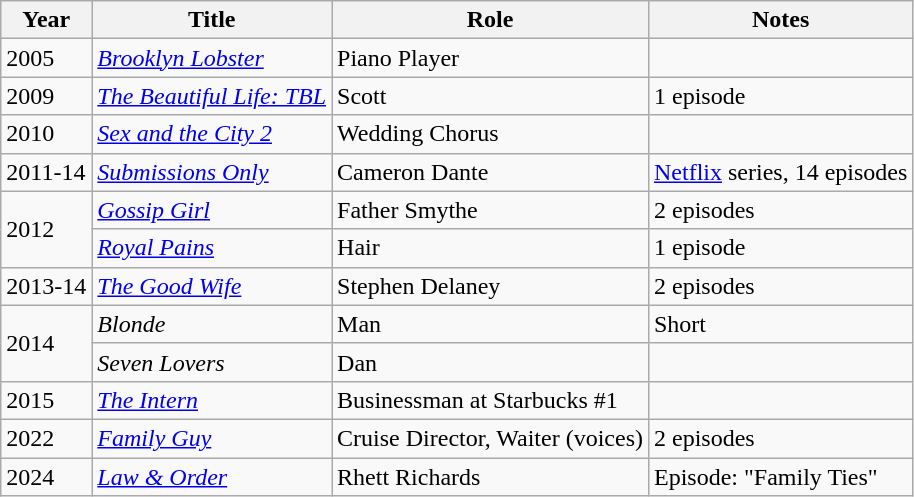<table class="wikitable">
<tr>
<th>Year</th>
<th>Title</th>
<th>Role</th>
<th>Notes</th>
</tr>
<tr>
<td>2005</td>
<td><em><a href='#'>Brooklyn Lobster</a></em></td>
<td>Piano Player</td>
<td></td>
</tr>
<tr>
<td>2009</td>
<td><em><a href='#'>The Beautiful Life: TBL</a></em></td>
<td>Scott</td>
<td>1 episode</td>
</tr>
<tr>
<td>2010</td>
<td><em><a href='#'>Sex and the City 2</a></em></td>
<td>Wedding Chorus</td>
<td></td>
</tr>
<tr>
<td>2011-14</td>
<td><em><a href='#'>Submissions Only</a></em></td>
<td>Cameron Dante</td>
<td><a href='#'>Netflix</a> series, 14 episodes</td>
</tr>
<tr>
<td rowspan="2">2012</td>
<td><em><a href='#'>Gossip Girl</a></em></td>
<td>Father Smythe</td>
<td>2 episodes</td>
</tr>
<tr>
<td><em><a href='#'>Royal Pains</a></em></td>
<td>Hair</td>
<td>1 episode</td>
</tr>
<tr>
<td>2013-14</td>
<td><em><a href='#'>The Good Wife</a></em></td>
<td>Stephen Delaney</td>
<td>2 episodes</td>
</tr>
<tr>
<td rowspan="2">2014</td>
<td><em>Blonde</em></td>
<td>Man</td>
<td>Short</td>
</tr>
<tr>
<td><em>Seven Lovers</em></td>
<td>Dan</td>
<td></td>
</tr>
<tr>
<td>2015</td>
<td><em><a href='#'>The Intern</a></em></td>
<td>Businessman at Starbucks #1</td>
<td></td>
</tr>
<tr>
<td>2022</td>
<td><em><a href='#'>Family Guy</a></em></td>
<td>Cruise Director, Waiter (voices)</td>
<td>2 episodes</td>
</tr>
<tr>
<td>2024</td>
<td><em><a href='#'>Law & Order</a></em></td>
<td>Rhett Richards</td>
<td>Episode: "Family Ties"</td>
</tr>
</table>
